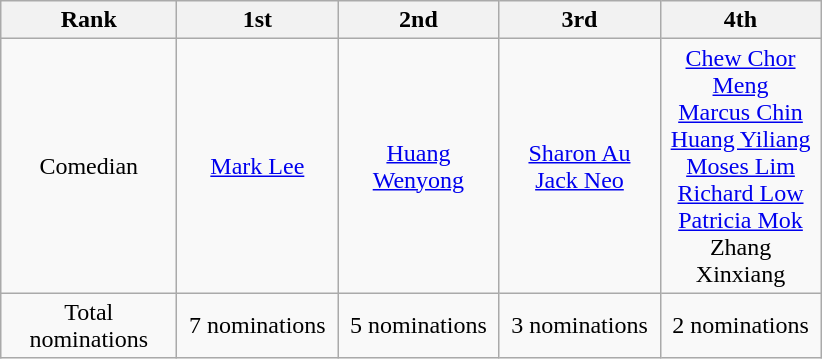<table class="wikitable" border="1">
<tr>
<th width="110">Rank</th>
<th width="100">1st</th>
<th width="100">2nd</th>
<th width="100">3rd</th>
<th width="100">4th</th>
</tr>
<tr align=center>
<td>Comedian</td>
<td><a href='#'>Mark Lee</a></td>
<td><a href='#'>Huang Wenyong</a></td>
<td><a href='#'>Sharon Au</a><br><a href='#'>Jack Neo</a></td>
<td><a href='#'>Chew Chor Meng</a><br><a href='#'>Marcus Chin</a><br><a href='#'>Huang Yiliang</a><br><a href='#'>Moses Lim</a><br><a href='#'>Richard Low</a><br><a href='#'>Patricia Mok</a><br>Zhang Xinxiang</td>
</tr>
<tr align=center>
<td>Total nominations</td>
<td>7 nominations</td>
<td>5 nominations</td>
<td>3 nominations</td>
<td>2 nominations</td>
</tr>
</table>
